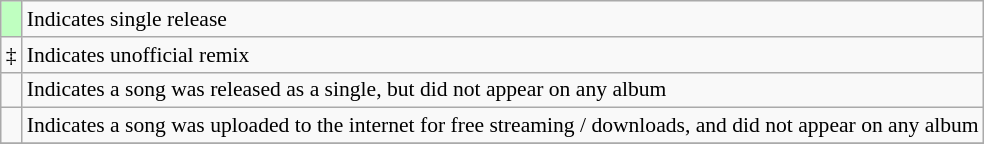<table class="wikitable" style="font-size:90%;">
<tr>
<td style="background-color:#bfffc0"></td>
<td>Indicates single release</td>
</tr>
<tr>
<td>‡</td>
<td>Indicates unofficial remix</td>
</tr>
<tr>
<td></td>
<td>Indicates a song was released as a single, but did not appear on any album</td>
</tr>
<tr>
<td></td>
<td>Indicates a song was uploaded to the internet for free streaming / downloads, and did not appear on any album</td>
</tr>
<tr>
</tr>
</table>
